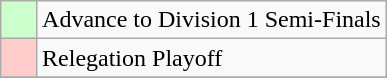<table class="wikitable" align="right">
<tr>
<td style="background:#cfc;">    </td>
<td>Advance to Division 1 Semi-Finals</td>
</tr>
<tr>
<td style="background:#ffcccc;">    </td>
<td>Relegation Playoff</td>
</tr>
<tr>
</tr>
</table>
